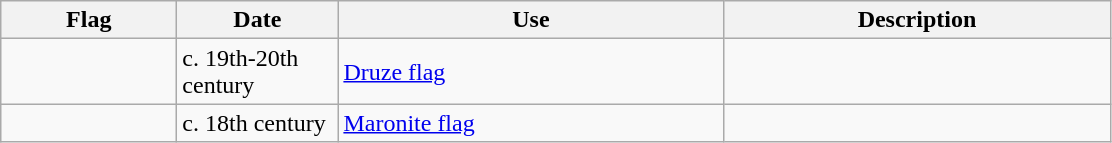<table class="wikitable">
<tr>
<th style="width:110px;">Flag</th>
<th style="width:100px;">Date</th>
<th style="width:250px;">Use</th>
<th style="width:250px;">Description</th>
</tr>
<tr>
<td></td>
<td>c. 19th-20th century</td>
<td><a href='#'>Druze flag</a></td>
<td></td>
</tr>
<tr>
<td></td>
<td>c. 18th century</td>
<td><a href='#'>Maronite flag</a></td>
<td></td>
</tr>
</table>
